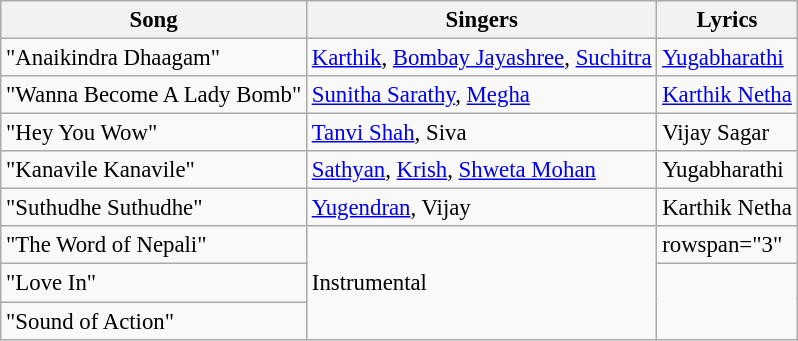<table class="wikitable" style="font-size:95%;">
<tr>
<th>Song</th>
<th>Singers</th>
<th>Lyrics</th>
</tr>
<tr>
<td>"Anaikindra Dhaagam"</td>
<td><a href='#'>Karthik</a>, <a href='#'>Bombay Jayashree</a>, <a href='#'>Suchitra</a></td>
<td><a href='#'>Yugabharathi</a></td>
</tr>
<tr>
<td>"Wanna Become A Lady Bomb"</td>
<td><a href='#'>Sunitha Sarathy</a>, <a href='#'>Megha</a></td>
<td><a href='#'>Karthik Netha</a></td>
</tr>
<tr>
<td>"Hey You Wow"</td>
<td><a href='#'>Tanvi Shah</a>, Siva</td>
<td>Vijay Sagar</td>
</tr>
<tr>
<td>"Kanavile Kanavile"</td>
<td><a href='#'>Sathyan</a>, <a href='#'>Krish</a>, <a href='#'>Shweta Mohan</a></td>
<td>Yugabharathi</td>
</tr>
<tr>
<td>"Suthudhe Suthudhe"</td>
<td><a href='#'>Yugendran</a>, Vijay</td>
<td>Karthik Netha</td>
</tr>
<tr>
<td>"The Word of Nepali"</td>
<td rowspan=3>Instrumental</td>
<td>rowspan="3" </td>
</tr>
<tr>
<td>"Love In"</td>
</tr>
<tr>
<td>"Sound of Action"</td>
</tr>
</table>
